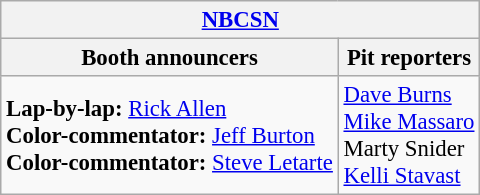<table class="wikitable" style="font-size: 95%;">
<tr>
<th colspan="2"><a href='#'>NBCSN</a></th>
</tr>
<tr>
<th>Booth announcers</th>
<th>Pit reporters</th>
</tr>
<tr>
<td><strong>Lap-by-lap:</strong> <a href='#'>Rick Allen</a><br><strong>Color-commentator:</strong> <a href='#'>Jeff Burton</a><br><strong>Color-commentator:</strong> <a href='#'>Steve Letarte</a></td>
<td><a href='#'>Dave Burns</a><br><a href='#'>Mike Massaro</a><br>Marty Snider<br><a href='#'>Kelli Stavast</a></td>
</tr>
</table>
